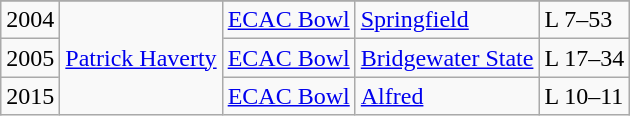<table class="wikitable">
<tr>
</tr>
<tr>
<td>2004</td>
<td rowspan=3><a href='#'>Patrick Haverty</a></td>
<td><a href='#'>ECAC Bowl</a></td>
<td><a href='#'>Springfield</a></td>
<td>L 7–53</td>
</tr>
<tr>
<td>2005</td>
<td><a href='#'>ECAC Bowl</a></td>
<td><a href='#'>Bridgewater State</a></td>
<td>L 17–34</td>
</tr>
<tr>
<td>2015</td>
<td><a href='#'>ECAC Bowl</a></td>
<td><a href='#'>Alfred</a></td>
<td>L 10–11</td>
</tr>
</table>
